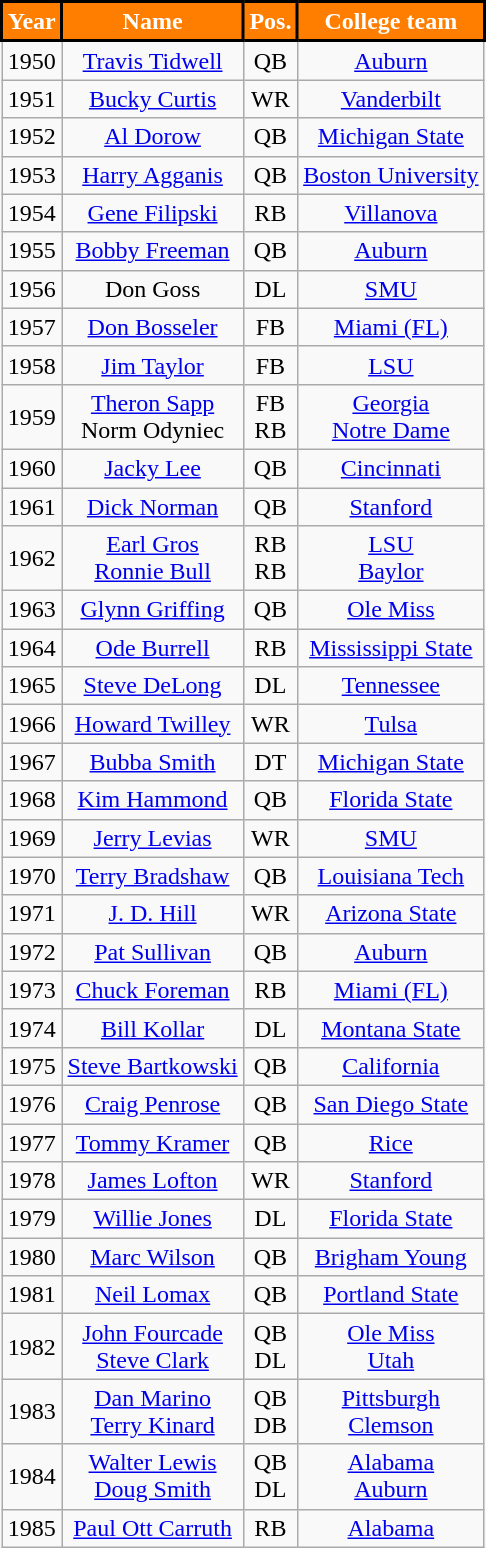<table class="wikitable" style="text-align:center">
<tr>
<th style="background:#FF7E00; color:#fff; border:2px solid #000000;">Year</th>
<th style="background:#FF7E00; color:#fff; border:2px solid #000000;">Name</th>
<th style="background:#FF7E00; color:#fff; border:2px solid #000000;">Pos.</th>
<th style="background:#FF7E00; color:#fff; border:2px solid #000000;">College team</th>
</tr>
<tr>
<td>1950</td>
<td><a href='#'>Travis Tidwell</a></td>
<td>QB</td>
<td><a href='#'>Auburn</a></td>
</tr>
<tr>
<td>1951</td>
<td><a href='#'>Bucky Curtis</a></td>
<td>WR</td>
<td><a href='#'>Vanderbilt</a></td>
</tr>
<tr>
<td>1952</td>
<td><a href='#'>Al Dorow</a></td>
<td>QB</td>
<td><a href='#'>Michigan State</a></td>
</tr>
<tr>
<td>1953</td>
<td><a href='#'>Harry Agganis</a></td>
<td>QB</td>
<td><a href='#'>Boston University</a></td>
</tr>
<tr>
<td>1954</td>
<td><a href='#'>Gene Filipski</a></td>
<td>RB</td>
<td><a href='#'>Villanova</a></td>
</tr>
<tr>
<td>1955</td>
<td><a href='#'>Bobby Freeman</a></td>
<td>QB</td>
<td><a href='#'>Auburn</a></td>
</tr>
<tr>
<td>1956</td>
<td>Don Goss</td>
<td>DL</td>
<td><a href='#'>SMU</a></td>
</tr>
<tr>
<td>1957</td>
<td><a href='#'>Don Bosseler</a></td>
<td>FB</td>
<td><a href='#'>Miami (FL)</a></td>
</tr>
<tr>
<td>1958</td>
<td><a href='#'>Jim Taylor</a></td>
<td>FB</td>
<td><a href='#'>LSU</a></td>
</tr>
<tr>
<td>1959</td>
<td><a href='#'>Theron Sapp</a><br>Norm Odyniec</td>
<td>FB<br>RB</td>
<td><a href='#'>Georgia</a><br><a href='#'>Notre Dame</a></td>
</tr>
<tr>
<td>1960</td>
<td><a href='#'>Jacky Lee</a></td>
<td>QB</td>
<td><a href='#'>Cincinnati</a></td>
</tr>
<tr>
<td>1961</td>
<td><a href='#'>Dick Norman</a></td>
<td>QB</td>
<td><a href='#'>Stanford</a></td>
</tr>
<tr>
<td>1962</td>
<td><a href='#'>Earl Gros</a><br><a href='#'>Ronnie Bull</a></td>
<td>RB<br>RB</td>
<td><a href='#'>LSU</a><br><a href='#'>Baylor</a></td>
</tr>
<tr>
<td>1963</td>
<td><a href='#'>Glynn Griffing</a></td>
<td>QB</td>
<td><a href='#'>Ole Miss</a></td>
</tr>
<tr>
<td>1964</td>
<td><a href='#'>Ode Burrell</a></td>
<td>RB</td>
<td><a href='#'>Mississippi State</a></td>
</tr>
<tr>
<td>1965</td>
<td><a href='#'>Steve DeLong</a></td>
<td>DL</td>
<td><a href='#'>Tennessee</a></td>
</tr>
<tr>
<td>1966</td>
<td><a href='#'>Howard Twilley</a></td>
<td>WR</td>
<td><a href='#'>Tulsa</a></td>
</tr>
<tr>
<td>1967</td>
<td><a href='#'>Bubba Smith</a></td>
<td>DT</td>
<td><a href='#'>Michigan State</a></td>
</tr>
<tr>
<td>1968</td>
<td><a href='#'>Kim Hammond</a></td>
<td>QB</td>
<td><a href='#'>Florida State</a></td>
</tr>
<tr>
<td>1969</td>
<td><a href='#'>Jerry Levias</a></td>
<td>WR</td>
<td><a href='#'>SMU</a></td>
</tr>
<tr>
<td>1970</td>
<td><a href='#'>Terry Bradshaw</a></td>
<td>QB</td>
<td><a href='#'>Louisiana Tech</a></td>
</tr>
<tr>
<td>1971</td>
<td><a href='#'>J. D. Hill</a></td>
<td>WR</td>
<td><a href='#'>Arizona State</a></td>
</tr>
<tr>
<td>1972</td>
<td><a href='#'>Pat Sullivan</a></td>
<td>QB</td>
<td><a href='#'>Auburn</a></td>
</tr>
<tr>
<td>1973</td>
<td><a href='#'>Chuck Foreman</a></td>
<td>RB</td>
<td><a href='#'>Miami (FL)</a></td>
</tr>
<tr>
<td>1974</td>
<td><a href='#'>Bill Kollar</a></td>
<td>DL</td>
<td><a href='#'>Montana State</a></td>
</tr>
<tr>
<td>1975</td>
<td><a href='#'>Steve Bartkowski</a></td>
<td>QB</td>
<td><a href='#'>California</a></td>
</tr>
<tr>
<td>1976</td>
<td><a href='#'>Craig Penrose</a></td>
<td>QB</td>
<td><a href='#'>San Diego State</a></td>
</tr>
<tr>
<td>1977</td>
<td><a href='#'>Tommy Kramer</a></td>
<td>QB</td>
<td><a href='#'>Rice</a></td>
</tr>
<tr>
<td>1978</td>
<td><a href='#'>James Lofton</a></td>
<td>WR</td>
<td><a href='#'>Stanford</a></td>
</tr>
<tr>
<td>1979</td>
<td><a href='#'>Willie Jones</a></td>
<td>DL</td>
<td><a href='#'>Florida State</a></td>
</tr>
<tr>
<td>1980</td>
<td><a href='#'>Marc Wilson</a></td>
<td>QB</td>
<td><a href='#'>Brigham Young</a></td>
</tr>
<tr>
<td>1981</td>
<td><a href='#'>Neil Lomax</a></td>
<td>QB</td>
<td><a href='#'>Portland State</a></td>
</tr>
<tr>
<td>1982</td>
<td><a href='#'>John Fourcade</a><br><a href='#'>Steve Clark</a></td>
<td>QB<br>DL</td>
<td><a href='#'>Ole Miss</a><br><a href='#'>Utah</a></td>
</tr>
<tr>
<td>1983</td>
<td><a href='#'>Dan Marino</a><br><a href='#'>Terry Kinard</a></td>
<td>QB<br>DB</td>
<td><a href='#'>Pittsburgh</a><br><a href='#'>Clemson</a></td>
</tr>
<tr>
<td>1984</td>
<td><a href='#'>Walter Lewis</a><br><a href='#'>Doug Smith</a></td>
<td>QB<br>DL</td>
<td><a href='#'>Alabama</a><br><a href='#'>Auburn</a></td>
</tr>
<tr>
<td>1985</td>
<td><a href='#'>Paul Ott Carruth</a></td>
<td>RB</td>
<td><a href='#'>Alabama</a></td>
</tr>
</table>
